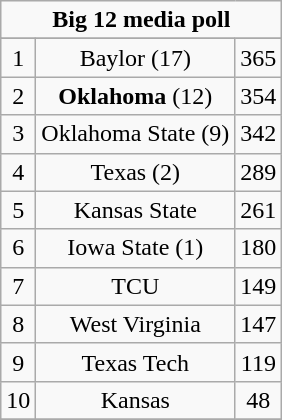<table class="wikitable" style="display: inline-table;">
<tr>
<td align="center" Colspan="3"><strong>Big 12 media poll</strong></td>
</tr>
<tr align="center">
</tr>
<tr align="center">
<td>1</td>
<td>Baylor (17)</td>
<td>365</td>
</tr>
<tr align="center">
<td>2</td>
<td><strong>Oklahoma</strong> (12)</td>
<td>354</td>
</tr>
<tr align="center">
<td>3</td>
<td>Oklahoma State (9)</td>
<td>342</td>
</tr>
<tr align="center">
<td>4</td>
<td>Texas (2)</td>
<td>289</td>
</tr>
<tr align="center">
<td>5</td>
<td>Kansas State</td>
<td>261</td>
</tr>
<tr align="center">
<td>6</td>
<td>Iowa State (1)</td>
<td>180</td>
</tr>
<tr align="center">
<td>7</td>
<td>TCU</td>
<td>149</td>
</tr>
<tr align="center">
<td>8</td>
<td>West Virginia</td>
<td>147</td>
</tr>
<tr align="center">
<td>9</td>
<td>Texas Tech</td>
<td>119</td>
</tr>
<tr align="center">
<td>10</td>
<td>Kansas</td>
<td>48</td>
</tr>
<tr>
</tr>
</table>
